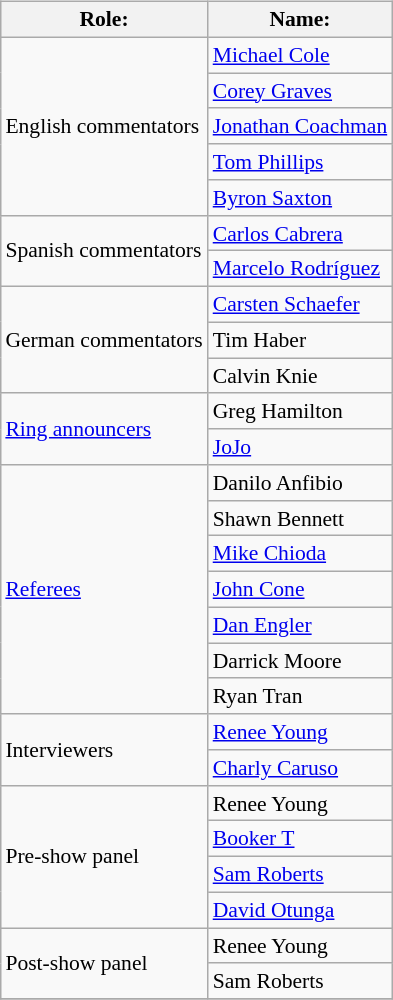<table class=wikitable style="font-size:90%; margin: 0.5em 0 0.5em 1em; float: right; clear: right;">
<tr>
<th>Role:</th>
<th>Name:</th>
</tr>
<tr>
<td rowspan=5>English commentators</td>
<td><a href='#'>Michael Cole</a> </td>
</tr>
<tr>
<td><a href='#'>Corey Graves</a> </td>
</tr>
<tr>
<td><a href='#'>Jonathan Coachman</a> </td>
</tr>
<tr>
<td><a href='#'>Tom Phillips</a> </td>
</tr>
<tr>
<td><a href='#'>Byron Saxton</a> </td>
</tr>
<tr>
<td rowspan=2>Spanish commentators</td>
<td><a href='#'>Carlos Cabrera</a></td>
</tr>
<tr>
<td><a href='#'>Marcelo Rodríguez</a></td>
</tr>
<tr>
<td rowspan=3>German commentators</td>
<td><a href='#'>Carsten Schaefer</a></td>
</tr>
<tr>
<td>Tim Haber</td>
</tr>
<tr>
<td>Calvin Knie</td>
</tr>
<tr>
<td rowspan=2><a href='#'>Ring announcers</a></td>
<td>Greg Hamilton </td>
</tr>
<tr>
<td><a href='#'>JoJo</a> </td>
</tr>
<tr>
<td rowspan=7><a href='#'>Referees</a></td>
<td>Danilo Anfibio</td>
</tr>
<tr>
<td>Shawn Bennett</td>
</tr>
<tr>
<td><a href='#'>Mike Chioda</a></td>
</tr>
<tr>
<td><a href='#'>John Cone</a></td>
</tr>
<tr>
<td><a href='#'>Dan Engler</a></td>
</tr>
<tr>
<td>Darrick Moore</td>
</tr>
<tr>
<td>Ryan Tran</td>
</tr>
<tr>
<td rowspan=2>Interviewers</td>
<td><a href='#'>Renee Young</a></td>
</tr>
<tr>
<td><a href='#'>Charly Caruso</a></td>
</tr>
<tr>
<td rowspan=4>Pre-show panel</td>
<td>Renee Young</td>
</tr>
<tr>
<td><a href='#'>Booker T</a></td>
</tr>
<tr>
<td><a href='#'>Sam Roberts</a></td>
</tr>
<tr>
<td><a href='#'>David Otunga</a></td>
</tr>
<tr>
<td rowspan=2>Post-show panel</td>
<td>Renee Young</td>
</tr>
<tr>
<td>Sam Roberts</td>
</tr>
<tr>
</tr>
</table>
